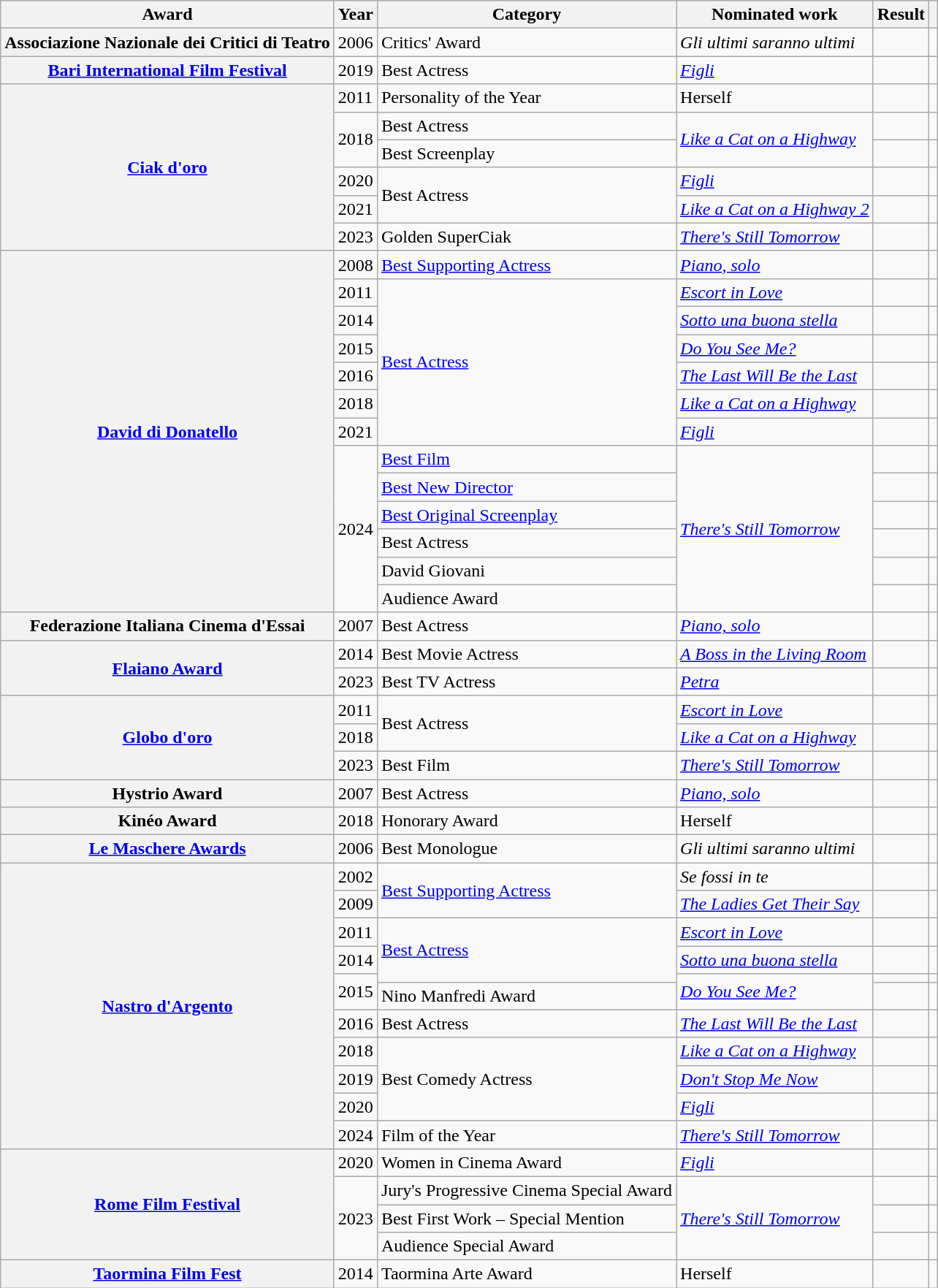<table class="wikitable sortable plainrowheaders">
<tr>
<th scope="col">Award</th>
<th scope="col">Year</th>
<th scope="col">Category</th>
<th scope="col">Nominated work</th>
<th scope="col">Result</th>
<th scope="col"></th>
</tr>
<tr>
<th scope=row>Associazione Nazionale dei Critici di Teatro</th>
<td>2006</td>
<td>Critics' Award</td>
<td><em>Gli ultimi saranno ultimi</em></td>
<td></td>
<td></td>
</tr>
<tr>
<th scope=row><a href='#'>Bari International Film Festival</a></th>
<td>2019</td>
<td>Best Actress</td>
<td><em><a href='#'>Figli</a></em></td>
<td></td>
<td></td>
</tr>
<tr>
<th scope=row rowspan=6><a href='#'>Ciak d'oro</a></th>
<td>2011</td>
<td>Personality of the Year</td>
<td>Herself</td>
<td></td>
<td></td>
</tr>
<tr>
<td rowspan=2>2018</td>
<td>Best Actress</td>
<td rowspan=2><em><a href='#'>Like a Cat on a Highway</a></em></td>
<td></td>
<td></td>
</tr>
<tr>
<td>Best Screenplay</td>
<td></td>
<td></td>
</tr>
<tr>
<td>2020</td>
<td rowspan=2>Best Actress</td>
<td><em><a href='#'>Figli</a></em></td>
<td></td>
<td></td>
</tr>
<tr>
<td>2021</td>
<td><em><a href='#'>Like a Cat on a Highway 2</a></em></td>
<td></td>
<td></td>
</tr>
<tr>
<td>2023</td>
<td>Golden SuperCiak</td>
<td><em><a href='#'>There's Still Tomorrow</a></em></td>
<td></td>
<td></td>
</tr>
<tr>
<th scope=row rowspan=13><a href='#'>David di Donatello</a></th>
<td>2008</td>
<td><a href='#'>Best Supporting Actress</a></td>
<td><em><a href='#'>Piano, solo</a></em></td>
<td></td>
<td></td>
</tr>
<tr>
<td>2011</td>
<td rowspan=6><a href='#'>Best Actress</a></td>
<td><em><a href='#'>Escort in Love</a></em></td>
<td></td>
<td></td>
</tr>
<tr>
<td>2014</td>
<td><em><a href='#'>Sotto una buona stella</a></em></td>
<td></td>
<td></td>
</tr>
<tr>
<td>2015</td>
<td><em><a href='#'>Do You See Me?</a></em></td>
<td></td>
<td></td>
</tr>
<tr>
<td>2016</td>
<td><em><a href='#'>The Last Will Be the Last</a></em></td>
<td></td>
<td></td>
</tr>
<tr>
<td>2018</td>
<td><em><a href='#'>Like a Cat on a Highway</a></em></td>
<td></td>
<td></td>
</tr>
<tr>
<td>2021</td>
<td><em><a href='#'>Figli</a></em></td>
<td></td>
<td></td>
</tr>
<tr>
<td rowspan=6>2024</td>
<td><a href='#'>Best Film</a></td>
<td rowspan=6><em><a href='#'>There's Still Tomorrow</a></em></td>
<td></td>
<td></td>
</tr>
<tr>
<td><a href='#'>Best New Director</a></td>
<td></td>
<td></td>
</tr>
<tr>
<td><a href='#'>Best Original Screenplay</a></td>
<td></td>
<td></td>
</tr>
<tr>
<td>Best Actress</td>
<td></td>
<td></td>
</tr>
<tr>
<td>David Giovani</td>
<td></td>
<td></td>
</tr>
<tr>
<td>Audience Award</td>
<td></td>
<td></td>
</tr>
<tr>
<th scope=row>Federazione Italiana Cinema d'Essai</th>
<td>2007</td>
<td>Best Actress</td>
<td><em><a href='#'>Piano, solo</a></em></td>
<td></td>
<td></td>
</tr>
<tr>
<th scope=row rowspan=2><a href='#'>Flaiano Award</a></th>
<td>2014</td>
<td>Best Movie Actress</td>
<td><em><a href='#'>A Boss in the Living Room</a></em></td>
<td></td>
<td></td>
</tr>
<tr>
<td>2023</td>
<td>Best TV Actress</td>
<td><em><a href='#'>Petra</a></em></td>
<td></td>
<td></td>
</tr>
<tr>
<th scope=row rowspan=3><a href='#'>Globo d'oro</a></th>
<td>2011</td>
<td rowspan=2>Best Actress</td>
<td><em><a href='#'>Escort in Love</a></em></td>
<td></td>
<td></td>
</tr>
<tr>
<td>2018</td>
<td><em><a href='#'>Like a Cat on a Highway</a></em></td>
<td></td>
<td></td>
</tr>
<tr>
<td>2023</td>
<td>Best Film</td>
<td><em><a href='#'>There's Still Tomorrow</a></em></td>
<td></td>
<td></td>
</tr>
<tr>
<th scope=row>Hystrio Award</th>
<td>2007</td>
<td>Best Actress</td>
<td><em><a href='#'>Piano, solo</a></em></td>
<td></td>
<td></td>
</tr>
<tr>
<th scope=row>Kinéo Award</th>
<td>2018</td>
<td>Honorary Award</td>
<td>Herself</td>
<td></td>
<td></td>
</tr>
<tr>
<th scope=row><a href='#'>Le Maschere Awards</a></th>
<td>2006</td>
<td>Best Monologue</td>
<td><em>Gli ultimi saranno ultimi</em></td>
<td></td>
<td></td>
</tr>
<tr>
<th scope=row rowspan=11><a href='#'>Nastro d'Argento</a></th>
<td>2002</td>
<td rowspan=2><a href='#'>Best Supporting Actress</a></td>
<td><em>Se fossi in te</em></td>
<td></td>
<td></td>
</tr>
<tr>
<td>2009</td>
<td><em><a href='#'>The Ladies Get Their Say</a></em></td>
<td></td>
<td></td>
</tr>
<tr>
<td>2011</td>
<td rowspan=3><a href='#'>Best Actress</a></td>
<td><em><a href='#'>Escort in Love</a></em></td>
<td></td>
<td></td>
</tr>
<tr>
<td>2014</td>
<td><em><a href='#'>Sotto una buona stella</a></em></td>
<td></td>
<td></td>
</tr>
<tr>
<td rowspan=2>2015</td>
<td rowspan=2><em><a href='#'>Do You See Me?</a></em></td>
<td></td>
<td></td>
</tr>
<tr>
<td>Nino Manfredi Award</td>
<td></td>
<td></td>
</tr>
<tr>
<td>2016</td>
<td>Best Actress</td>
<td><em><a href='#'>The Last Will Be the Last</a></em></td>
<td></td>
<td></td>
</tr>
<tr>
<td>2018</td>
<td rowspan=3>Best Comedy Actress</td>
<td><em><a href='#'>Like a Cat on a Highway</a></em></td>
<td></td>
<td></td>
</tr>
<tr>
<td>2019</td>
<td><em><a href='#'>Don't Stop Me Now</a></em></td>
<td></td>
<td></td>
</tr>
<tr>
<td>2020</td>
<td><em><a href='#'>Figli</a></em></td>
<td></td>
<td></td>
</tr>
<tr>
<td>2024</td>
<td>Film of the Year</td>
<td><em><a href='#'>There's Still Tomorrow</a></em></td>
<td></td>
<td></td>
</tr>
<tr>
<th scope=row rowspan=4><a href='#'>Rome Film Festival</a></th>
<td>2020</td>
<td>Women in Cinema Award</td>
<td><em><a href='#'>Figli</a></em></td>
<td></td>
<td></td>
</tr>
<tr>
<td rowspan=3>2023</td>
<td>Jury's Progressive Cinema Special Award</td>
<td rowspan=3><em><a href='#'>There's Still Tomorrow</a></em></td>
<td></td>
<td></td>
</tr>
<tr>
<td>Best First Work – Special Mention</td>
<td></td>
<td></td>
</tr>
<tr>
<td>Audience Special Award</td>
<td></td>
<td></td>
</tr>
<tr>
<th scope=row><a href='#'>Taormina Film Fest</a></th>
<td>2014</td>
<td>Taormina Arte Award</td>
<td>Herself</td>
<td></td>
<td></td>
</tr>
</table>
